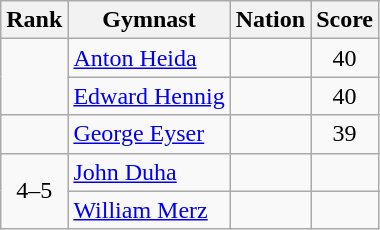<table class="wikitable sortable" style="text-align:center">
<tr>
<th>Rank</th>
<th>Gymnast</th>
<th>Nation</th>
<th>Score</th>
</tr>
<tr>
<td rowspan=2></td>
<td align=left><a href='#'>Anton Heida</a></td>
<td align=left></td>
<td>40</td>
</tr>
<tr>
<td align=left><a href='#'>Edward Hennig</a></td>
<td align=left></td>
<td>40</td>
</tr>
<tr>
<td></td>
<td align=left><a href='#'>George Eyser</a></td>
<td align=left></td>
<td>39</td>
</tr>
<tr>
<td rowspan=2>4–5</td>
<td align=left><a href='#'>John Duha</a></td>
<td align=left></td>
<td></td>
</tr>
<tr>
<td align=left><a href='#'>William Merz</a></td>
<td align=left></td>
<td></td>
</tr>
</table>
